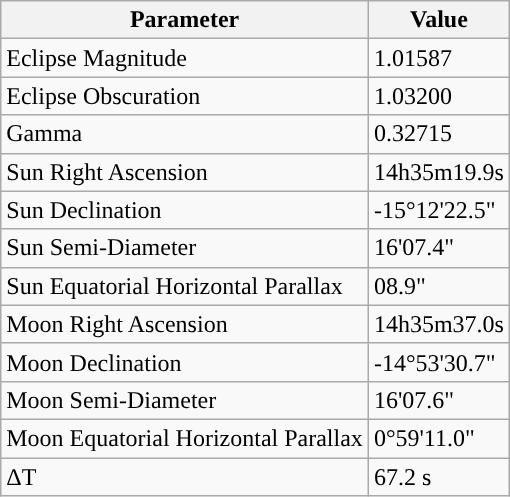<table class="wikitable">
<tr>
<th>Parameter</th>
<th>Value</th>
</tr>
<tr>
<td>Eclipse Magnitude</td>
<td>1.01587</td>
</tr>
<tr>
<td>Eclipse Obscuration</td>
<td>1.03200</td>
</tr>
<tr>
<td>Gamma</td>
<td>0.32715</td>
</tr>
<tr>
<td>Sun Right Ascension</td>
<td>14h35m19.9s</td>
</tr>
<tr>
<td>Sun Declination</td>
<td>-15°12'22.5"</td>
</tr>
<tr>
<td>Sun Semi-Diameter</td>
<td>16'07.4"</td>
</tr>
<tr>
<td>Sun Equatorial Horizontal Parallax</td>
<td>08.9"</td>
</tr>
<tr>
<td>Moon Right Ascension</td>
<td>14h35m37.0s</td>
</tr>
<tr>
<td>Moon Declination</td>
<td>-14°53'30.7"</td>
</tr>
<tr>
<td>Moon Semi-Diameter</td>
<td>16'07.6"</td>
</tr>
<tr>
<td>Moon Equatorial Horizontal Parallax</td>
<td>0°59'11.0"</td>
</tr>
<tr>
<td>ΔT</td>
<td>67.2 s</td>
</tr>
</table>
